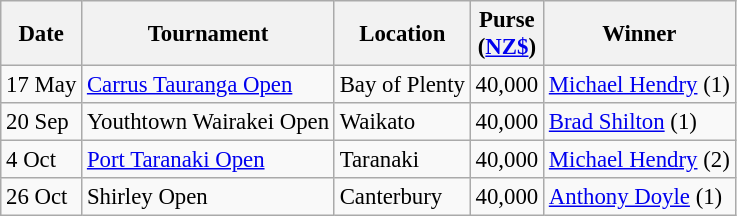<table class="wikitable" style="font-size:95%">
<tr>
<th>Date</th>
<th>Tournament</th>
<th>Location</th>
<th>Purse<br>(<a href='#'>NZ$</a>)</th>
<th>Winner</th>
</tr>
<tr>
<td>17 May</td>
<td><a href='#'>Carrus Tauranga Open</a></td>
<td>Bay of Plenty</td>
<td align=right>40,000</td>
<td> <a href='#'>Michael Hendry</a> (1)</td>
</tr>
<tr>
<td>20 Sep</td>
<td>Youthtown Wairakei Open</td>
<td>Waikato</td>
<td align=right>40,000</td>
<td> <a href='#'>Brad Shilton</a> (1)</td>
</tr>
<tr>
<td>4 Oct</td>
<td><a href='#'>Port Taranaki Open</a></td>
<td>Taranaki</td>
<td align=right>40,000</td>
<td> <a href='#'>Michael Hendry</a> (2)</td>
</tr>
<tr>
<td>26 Oct</td>
<td>Shirley Open</td>
<td>Canterbury</td>
<td align=right>40,000</td>
<td> <a href='#'>Anthony Doyle</a> (1)</td>
</tr>
</table>
